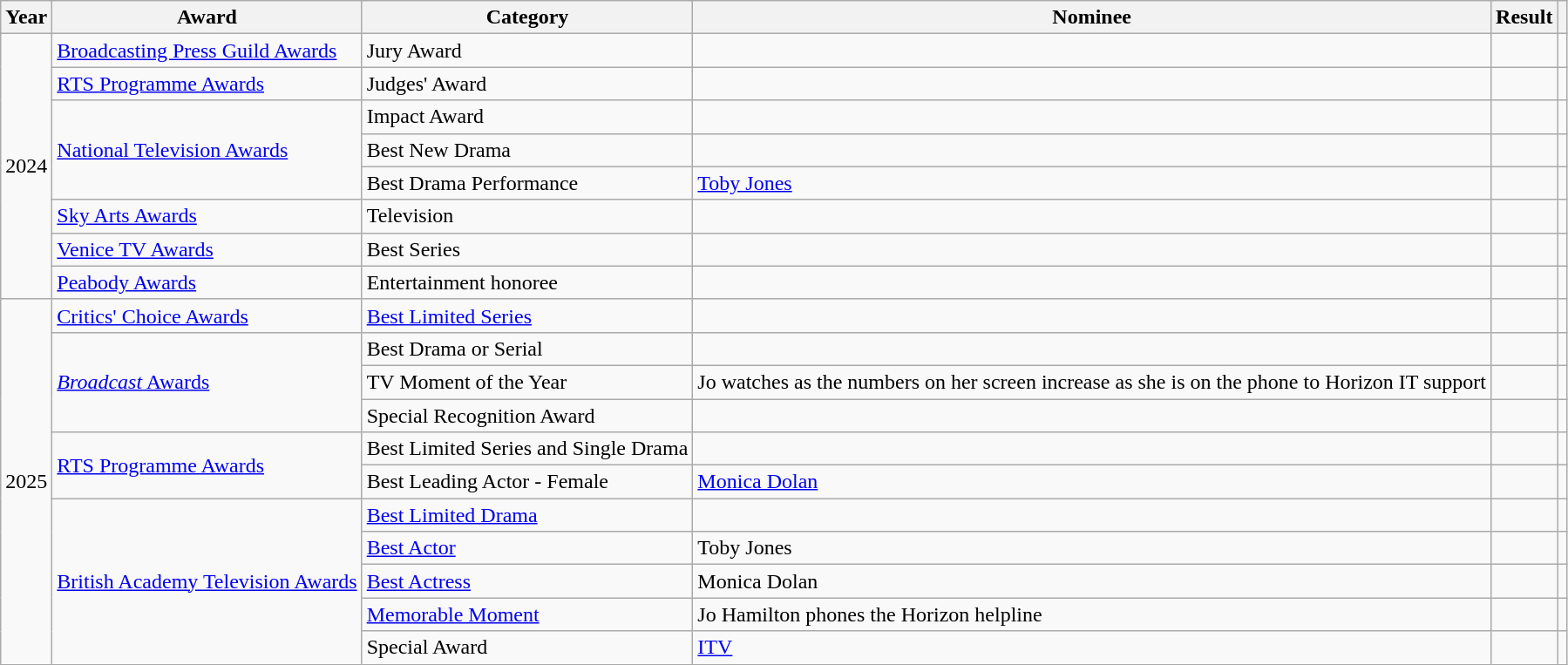<table class="wikitable">
<tr>
<th>Year</th>
<th>Award</th>
<th>Category</th>
<th>Nominee</th>
<th>Result</th>
<th></th>
</tr>
<tr>
<td rowspan=8>2024</td>
<td><a href='#'>Broadcasting Press Guild Awards</a></td>
<td>Jury Award</td>
<td></td>
<td></td>
<td align="center"></td>
</tr>
<tr>
<td><a href='#'>RTS Programme Awards</a></td>
<td>Judges' Award</td>
<td></td>
<td></td>
<td align="center"></td>
</tr>
<tr>
<td rowspan=3><a href='#'>National Television Awards</a></td>
<td>Impact Award</td>
<td></td>
<td></td>
<td align="center"></td>
</tr>
<tr>
<td>Best New Drama</td>
<td></td>
<td></td>
<td align="center"></td>
</tr>
<tr>
<td>Best Drama Performance</td>
<td><a href='#'>Toby Jones</a></td>
<td></td>
<td align="center"></td>
</tr>
<tr>
<td><a href='#'>Sky Arts Awards</a></td>
<td>Television</td>
<td></td>
<td></td>
<td align="center"></td>
</tr>
<tr>
<td><a href='#'>Venice TV Awards</a></td>
<td>Best Series</td>
<td></td>
<td></td>
<td align="center"></td>
</tr>
<tr>
<td><a href='#'>Peabody Awards</a></td>
<td>Entertainment honoree</td>
<td></td>
<td></td>
<td align="center"></td>
</tr>
<tr>
<td rowspan="11">2025</td>
<td><a href='#'>Critics' Choice Awards</a></td>
<td><a href='#'>Best Limited Series</a></td>
<td></td>
<td></td>
<td align="center"></td>
</tr>
<tr>
<td rowspan=3><a href='#'><em>Broadcast</em> Awards</a></td>
<td>Best Drama or Serial</td>
<td></td>
<td></td>
<td align="center"></td>
</tr>
<tr>
<td>TV Moment of the Year</td>
<td>Jo watches as the numbers on her screen increase as she is on the phone to Horizon IT support</td>
<td></td>
<td align="center"></td>
</tr>
<tr>
<td>Special Recognition Award</td>
<td></td>
<td></td>
<td align="center"></td>
</tr>
<tr>
<td rowspan=2><a href='#'>RTS Programme Awards</a></td>
<td>Best Limited Series and Single Drama</td>
<td></td>
<td></td>
<td align="center"></td>
</tr>
<tr>
<td>Best Leading Actor - Female</td>
<td><a href='#'>Monica Dolan</a></td>
<td></td>
<td align="center"></td>
</tr>
<tr>
<td rowspan=5><a href='#'>British Academy Television Awards</a></td>
<td><a href='#'>Best Limited Drama</a></td>
<td></td>
<td></td>
<td align="center"></td>
</tr>
<tr>
<td><a href='#'>Best Actor</a></td>
<td>Toby Jones</td>
<td></td>
<td align="center"></td>
</tr>
<tr>
<td><a href='#'>Best Actress</a></td>
<td>Monica Dolan</td>
<td></td>
<td align="center"></td>
</tr>
<tr>
<td><a href='#'>Memorable Moment</a></td>
<td>Jo Hamilton phones the Horizon helpline</td>
<td></td>
<td align="center"></td>
</tr>
<tr>
<td>Special Award</td>
<td><a href='#'>ITV</a></td>
<td></td>
<td align="center"></td>
</tr>
</table>
